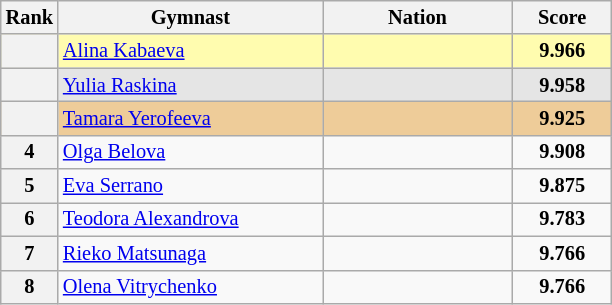<table class="wikitable sortable" style="text-align:center; font-size:85%">
<tr>
<th scope="col" style="width:20px;">Rank</th>
<th ! scope="col" style="width:170px;">Gymnast</th>
<th ! scope="col" style="width:120px;">Nation</th>
<th ! scope="col" style="width:60px;">Score</th>
</tr>
<tr style="background:#fffcaf;">
<th scope=row style="text-align:center"></th>
<td style="text-align:left;"><a href='#'>Alina Kabaeva</a></td>
<td style="text-align:left;"></td>
<td><strong>9.966</strong></td>
</tr>
<tr style="background:#e5e5e5;">
<th scope=row style="text-align:center"></th>
<td style="text-align:left;"><a href='#'>Yulia Raskina</a></td>
<td style="text-align:left;"></td>
<td><strong>9.958</strong></td>
</tr>
<tr style="background:#ec9;">
<th scope=row style="text-align:center"></th>
<td style="text-align:left;"><a href='#'>Tamara Yerofeeva</a></td>
<td style="text-align:left;"></td>
<td><strong>9.925</strong></td>
</tr>
<tr>
<th scope=row style="text-align:center">4</th>
<td style="text-align:left;"><a href='#'>Olga Belova</a></td>
<td style="text-align:left;"></td>
<td><strong>9.908</strong></td>
</tr>
<tr>
<th scope=row style="text-align:center">5</th>
<td style="text-align:left;"><a href='#'>Eva Serrano</a></td>
<td style="text-align:left;"></td>
<td><strong>9.875</strong></td>
</tr>
<tr>
<th scope=row style="text-align:center">6</th>
<td style="text-align:left;"><a href='#'>Teodora Alexandrova</a></td>
<td style="text-align:left;"></td>
<td><strong>9.783</strong></td>
</tr>
<tr>
<th scope=row style="text-align:center">7</th>
<td style="text-align:left;"><a href='#'>Rieko Matsunaga</a></td>
<td style="text-align:left;"></td>
<td><strong>9.766</strong></td>
</tr>
<tr>
<th scope=row style="text-align:center">8</th>
<td style="text-align:left;"><a href='#'>Olena Vitrychenko</a></td>
<td style="text-align:left;"></td>
<td><strong>9.766</strong></td>
</tr>
</table>
